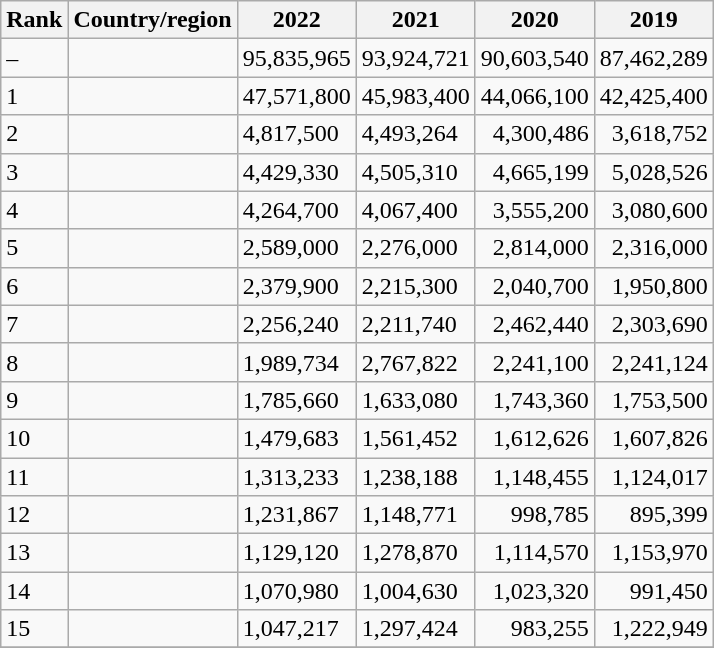<table class="wikitable sortable">
<tr>
<th data-sort-type="number">Rank</th>
<th>Country/region</th>
<th data-sort-type="number">2022</th>
<th data-sort-type="number">2021</th>
<th data-sort-type="number">2020</th>
<th data-sort-type="number">2019</th>
</tr>
<tr>
<td>–</td>
<td><em></em></td>
<td align="left">95,835,965</td>
<td align="Right">93,924,721</td>
<td align="Right">90,603,540</td>
<td align="Right">87,462,289</td>
</tr>
<tr>
<td>1</td>
<td></td>
<td align="left">47,571,800</td>
<td align="left">45,983,400</td>
<td align="Right">44,066,100</td>
<td align="Right">42,425,400</td>
</tr>
<tr>
<td>2</td>
<td></td>
<td align="left">4,817,500</td>
<td align="left">4,493,264</td>
<td align="Right">4,300,486</td>
<td align="Right">3,618,752</td>
</tr>
<tr>
<td>3</td>
<td></td>
<td align="left">4,429,330</td>
<td align="left">4,505,310</td>
<td align="Right">4,665,199</td>
<td align="Right">5,028,526</td>
</tr>
<tr>
<td>4</td>
<td></td>
<td align="left">4,264,700</td>
<td align="left">4,067,400</td>
<td align="Right">3,555,200</td>
<td align="Right">3,080,600</td>
</tr>
<tr>
<td>5</td>
<td></td>
<td align="left">2,589,000</td>
<td align="left">2,276,000</td>
<td align="Right">2,814,000</td>
<td align="Right">2,316,000</td>
</tr>
<tr>
<td>6</td>
<td></td>
<td align="left">2,379,900</td>
<td align="left">2,215,300</td>
<td align="Right">2,040,700</td>
<td align="Right">1,950,800</td>
</tr>
<tr>
<td>7</td>
<td></td>
<td align="left">2,256,240</td>
<td align="left">2,211,740</td>
<td align="Right">2,462,440</td>
<td align="Right">2,303,690</td>
</tr>
<tr>
<td>8</td>
<td></td>
<td align="left">1,989,734</td>
<td align="left">2,767,822</td>
<td align="Right">2,241,100</td>
<td align="Right">2,241,124</td>
</tr>
<tr>
<td>9</td>
<td></td>
<td align="left">1,785,660</td>
<td align="left">1,633,080</td>
<td align="Right">1,743,360</td>
<td align="Right">1,753,500</td>
</tr>
<tr>
<td>10</td>
<td></td>
<td align="left">1,479,683</td>
<td align="left">1,561,452</td>
<td align="Right">1,612,626</td>
<td align="Right">1,607,826</td>
</tr>
<tr>
<td>11</td>
<td></td>
<td align="left">1,313,233</td>
<td align="left">1,238,188</td>
<td align="Right">1,148,455</td>
<td align="Right">1,124,017</td>
</tr>
<tr>
<td>12</td>
<td></td>
<td align="left">1,231,867</td>
<td align="left">1,148,771</td>
<td align="Right">998,785</td>
<td align="Right">895,399</td>
</tr>
<tr>
<td>13</td>
<td></td>
<td align="left">1,129,120</td>
<td align="left">1,278,870</td>
<td align="Right">1,114,570</td>
<td align="Right">1,153,970</td>
</tr>
<tr>
<td>14</td>
<td></td>
<td align="left">1,070,980</td>
<td align="left">1,004,630</td>
<td align="Right">1,023,320</td>
<td align="Right">991,450</td>
</tr>
<tr>
<td>15</td>
<td></td>
<td align="left">1,047,217</td>
<td align="left">1,297,424</td>
<td align="Right">983,255</td>
<td align="Right">1,222,949</td>
</tr>
<tr>
</tr>
</table>
